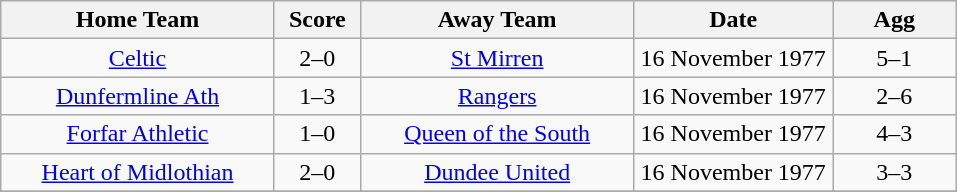<table class="wikitable" style="text-align:center;">
<tr>
<th width=175>Home Team</th>
<th width=50>Score</th>
<th width=175>Away Team</th>
<th width= 125>Date</th>
<th width= 75>Agg</th>
</tr>
<tr>
<td><a href='#'>Celtic</a></td>
<td>2–0</td>
<td><a href='#'>St Mirren</a></td>
<td>16 November 1977</td>
<td>5–1</td>
</tr>
<tr>
<td><a href='#'>Dunfermline Ath</a></td>
<td>1–3</td>
<td><a href='#'>Rangers</a></td>
<td>16 November 1977</td>
<td>2–6</td>
</tr>
<tr>
<td><a href='#'>Forfar Athletic</a></td>
<td>1–0</td>
<td><a href='#'>Queen of the South</a></td>
<td>16 November 1977</td>
<td>4–3</td>
</tr>
<tr>
<td><a href='#'>Heart of Midlothian</a></td>
<td>2–0</td>
<td><a href='#'>Dundee United</a></td>
<td>16 November 1977</td>
<td>3–3</td>
</tr>
<tr>
</tr>
</table>
